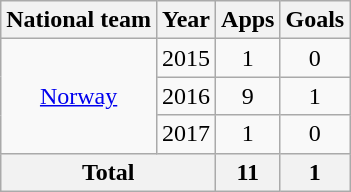<table class="wikitable" style="text-align:center">
<tr>
<th>National team</th>
<th>Year</th>
<th>Apps</th>
<th>Goals</th>
</tr>
<tr>
<td rowspan="3"><a href='#'>Norway</a></td>
<td>2015</td>
<td>1</td>
<td>0</td>
</tr>
<tr>
<td>2016</td>
<td>9</td>
<td>1</td>
</tr>
<tr>
<td>2017</td>
<td>1</td>
<td>0</td>
</tr>
<tr>
<th colspan="2">Total</th>
<th>11</th>
<th>1</th>
</tr>
</table>
